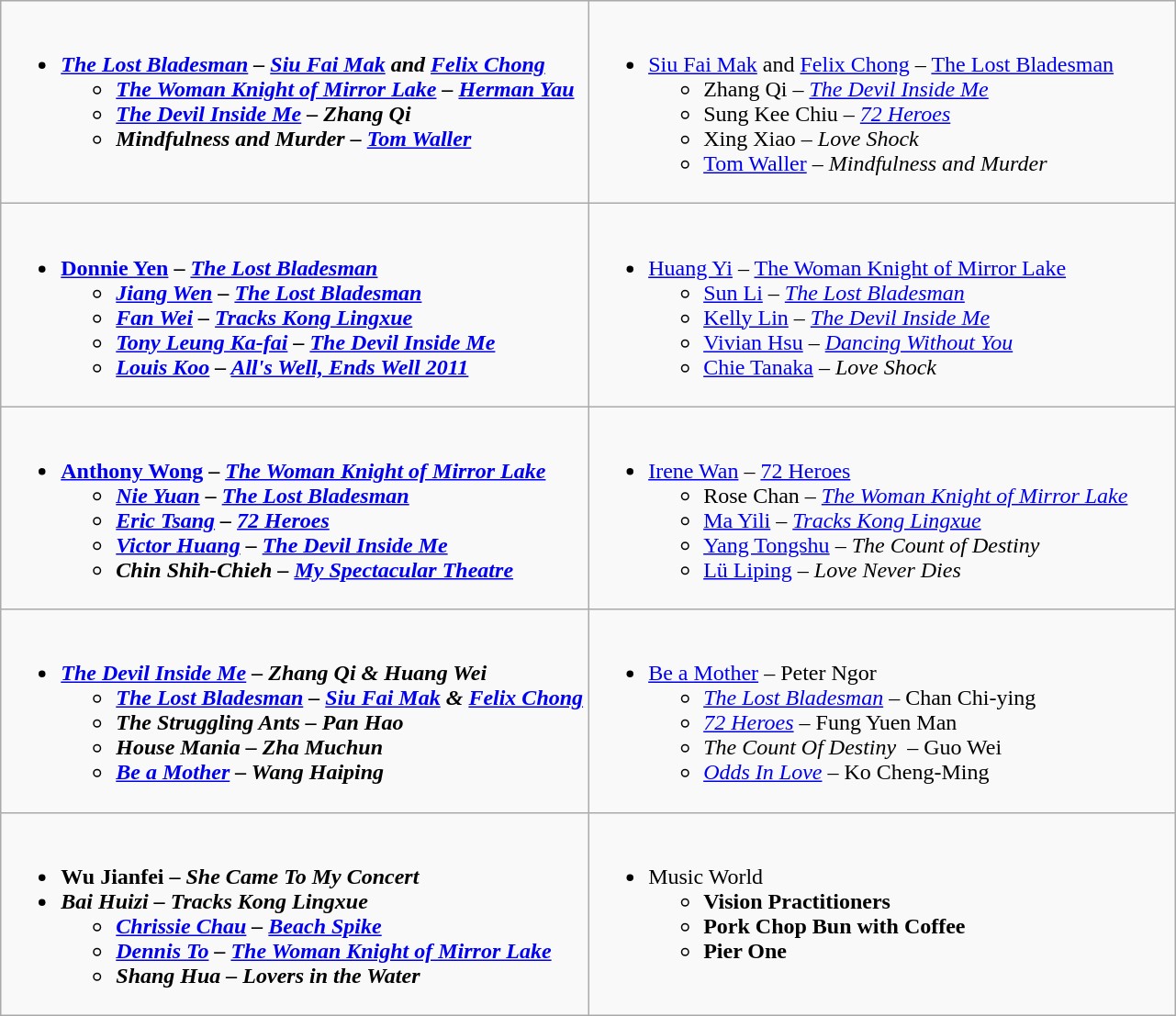<table class=wikitable>
<tr>
<td valign="top" width="50%"><br><ul><li><strong><em><a href='#'>The Lost Bladesman</a><em> – <a href='#'>Siu Fai Mak</a> and <a href='#'>Felix Chong</a><strong><ul><li></em><a href='#'>The Woman Knight of Mirror Lake</a><em> – <a href='#'>Herman Yau</a></li><li></em><a href='#'>The Devil Inside Me</a><em> – Zhang Qi</li><li></em>Mindfulness and Murder<em> – <a href='#'>Tom Waller</a></li></ul></li></ul></td>
<td valign="top" width="50%"><br><ul><li></strong><a href='#'>Siu Fai Mak</a> and <a href='#'>Felix Chong</a> – </em><a href='#'>The Lost Bladesman</a></em></strong><ul><li>Zhang Qi – <em><a href='#'>The Devil Inside Me</a></em></li><li>Sung Kee Chiu – <em><a href='#'>72 Heroes</a></em></li><li>Xing Xiao – <em>Love Shock</em></li><li><a href='#'>Tom Waller</a> – <em>Mindfulness and Murder</em></li></ul></li></ul></td>
</tr>
<tr>
<td valign="top" width="50%"><br><ul><li><strong><a href='#'>Donnie Yen</a> – <em><a href='#'>The Lost Bladesman</a><strong><em><ul><li><a href='#'>Jiang Wen</a> – </em><a href='#'>The Lost Bladesman</a><em></li><li><a href='#'>Fan Wei</a> – </em><a href='#'>Tracks Kong Lingxue</a><em></li><li><a href='#'>Tony Leung Ka-fai</a> – </em><a href='#'>The Devil Inside Me</a><em></li><li><a href='#'>Louis Koo</a> – </em><a href='#'>All's Well, Ends Well 2011</a><em></li></ul></li></ul></td>
<td valign="top" width="50%"><br><ul><li></strong><a href='#'>Huang Yi</a> – </em><a href='#'>The Woman Knight of Mirror Lake</a></em></strong><ul><li><a href='#'>Sun Li</a> – <em><a href='#'>The Lost Bladesman</a></em></li><li><a href='#'>Kelly Lin</a> – <em><a href='#'>The Devil Inside Me</a></em></li><li><a href='#'>Vivian Hsu</a> – <em><a href='#'>Dancing Without You</a></em></li><li><a href='#'>Chie Tanaka</a> – <em>Love Shock</em></li></ul></li></ul></td>
</tr>
<tr>
<td valign="top" width="50%"><br><ul><li><strong><a href='#'>Anthony Wong</a> – <em><a href='#'>The Woman Knight of Mirror Lake</a><strong><em><ul><li><a href='#'>Nie Yuan</a> – </em><a href='#'>The Lost Bladesman</a><em></li><li><a href='#'>Eric Tsang</a> – </em><a href='#'>72 Heroes</a><em></li><li><a href='#'>Victor Huang</a> – </em><a href='#'>The Devil Inside Me</a><em></li><li>Chin Shih-Chieh – </em><a href='#'>My Spectacular Theatre</a><em></li></ul></li></ul></td>
<td valign="top" width="50%"><br><ul><li></strong><a href='#'>Irene Wan</a> – </em><a href='#'>72 Heroes</a></em></strong><ul><li>Rose Chan – <em><a href='#'>The Woman Knight of Mirror Lake</a></em></li><li><a href='#'>Ma Yili</a> – <em><a href='#'>Tracks Kong Lingxue</a></em></li><li><a href='#'>Yang Tongshu</a> – <em>The Count of Destiny</em></li><li><a href='#'>Lü Liping</a> – <em>Love Never Dies</em></li></ul></li></ul></td>
</tr>
<tr>
<td valign="top" width="50%"><br><ul><li><strong><em><a href='#'>The Devil Inside Me</a><em> – Zhang Qi & Huang Wei<strong><ul><li></em><a href='#'>The Lost Bladesman</a><em> – <a href='#'>Siu Fai Mak</a> & <a href='#'>Felix Chong</a></li><li></em>The Struggling Ants<em> – Pan Hao</li><li></em>House Mania<em> – Zha Muchun</li><li></em><a href='#'>Be a Mother</a><em> – Wang Haiping</li></ul></li></ul></td>
<td valign="top" width="50%"><br><ul><li></em></strong><a href='#'>Be a Mother</a></em> – Peter Ngor</strong><ul><li><em><a href='#'>The Lost Bladesman</a></em> – Chan Chi-ying</li><li><em><a href='#'>72 Heroes</a></em> – Fung Yuen Man</li><li><em>The Count Of Destiny</em>  – Guo Wei</li><li><em><a href='#'>Odds In Love</a></em> – Ko Cheng-Ming</li></ul></li></ul></td>
</tr>
<tr>
<td valign="top" width="50%"><br><ul><li><strong>Wu Jianfei – <em>She Came To My Concert<strong><em></li><li></strong>Bai Huizi – Tracks Kong Lingxue<strong><ul><li><a href='#'>Chrissie Chau</a> – </em><a href='#'>Beach Spike</a><em></li><li><a href='#'>Dennis To</a> – </em><a href='#'>The Woman Knight of Mirror Lake</a><em></li><li>Shang Hua – </em>Lovers in the Water<em></li></ul></li></ul></td>
<td valign="top" width="50%"><br><ul><li></em></strong>Music World<strong><em><ul><li></em>Vision Practitioners<em></li><li></em>Pork Chop Bun with Coffee<em></li><li></em>Pier One<em></li></ul></li></ul></td>
</tr>
</table>
